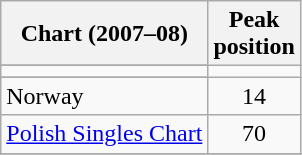<table class="wikitable sortable">
<tr>
<th>Chart (2007–08)</th>
<th>Peak<br>position</th>
</tr>
<tr>
</tr>
<tr>
<td></td>
</tr>
<tr>
</tr>
<tr>
<td>Norway</td>
<td align="center">14</td>
</tr>
<tr>
<td><a href='#'>Polish Singles Chart</a></td>
<td align="center">70</td>
</tr>
<tr>
</tr>
<tr>
</tr>
<tr>
</tr>
<tr>
</tr>
</table>
